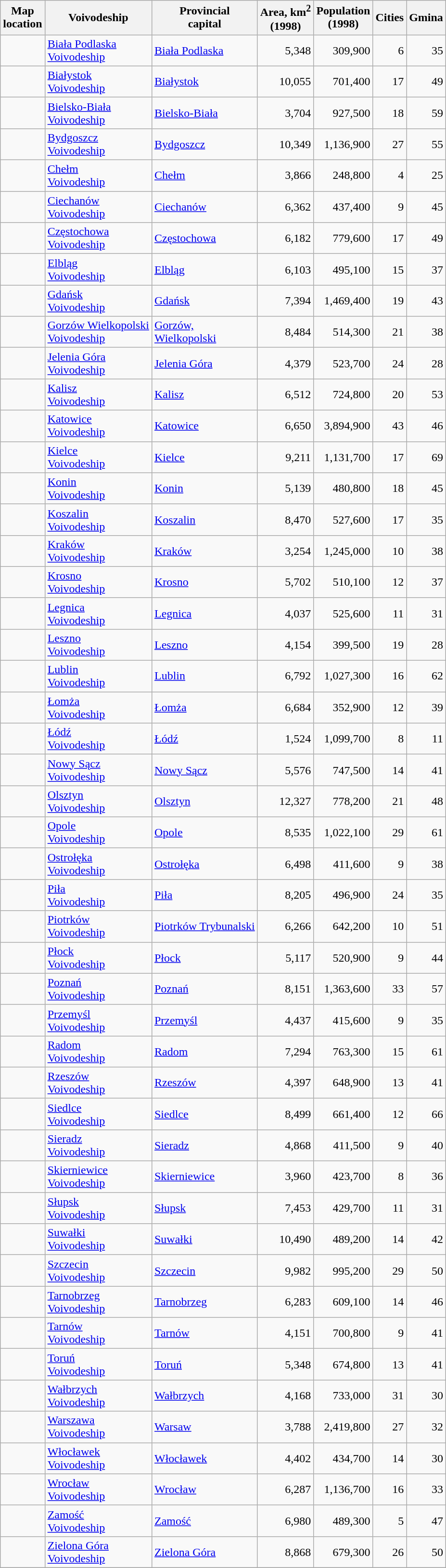<table class="wikitable sortable">
<tr>
<th>Map<br>location</th>
<th>Voivodeship</th>
<th>Provincial<br>capital</th>
<th>Area, km<sup>2</sup><br>(1998)</th>
<th>Population<br>(1998)</th>
<th>Cities</th>
<th>Gmina</th>
</tr>
<tr>
<td></td>
<td><a href='#'>Biała Podlaska<br>Voivodeship</a></td>
<td><a href='#'>Biała Podlaska</a></td>
<td align="right">5,348</td>
<td align="right">309,900</td>
<td align="right">6</td>
<td align="right">35</td>
</tr>
<tr>
<td></td>
<td><a href='#'>Białystok<br>Voivodeship</a></td>
<td><a href='#'>Białystok</a></td>
<td align="right">10,055</td>
<td align="right">701,400</td>
<td align="right">17</td>
<td align="right">49</td>
</tr>
<tr>
<td></td>
<td><a href='#'>Bielsko-Biała<br>Voivodeship</a></td>
<td><a href='#'>Bielsko-Biała</a></td>
<td align="right">3,704</td>
<td align="right">927,500</td>
<td align="right">18</td>
<td align="right">59</td>
</tr>
<tr>
<td></td>
<td><a href='#'>Bydgoszcz<br>Voivodeship</a></td>
<td><a href='#'>Bydgoszcz</a></td>
<td align="right">10,349</td>
<td align="right">1,136,900</td>
<td align="right">27</td>
<td align="right">55</td>
</tr>
<tr>
<td></td>
<td><a href='#'>Chełm<br>Voivodeship</a></td>
<td><a href='#'>Chełm</a></td>
<td align="right">3,866</td>
<td align="right">248,800</td>
<td align="right">4</td>
<td align="right">25</td>
</tr>
<tr>
<td></td>
<td><a href='#'>Ciechanów<br>Voivodeship</a></td>
<td><a href='#'>Ciechanów</a></td>
<td align="right">6,362</td>
<td align="right">437,400</td>
<td align="right">9</td>
<td align="right">45</td>
</tr>
<tr>
<td></td>
<td><a href='#'>Częstochowa<br>Voivodeship</a></td>
<td><a href='#'>Częstochowa</a></td>
<td align="right">6,182</td>
<td align="right">779,600</td>
<td align="right">17</td>
<td align="right">49</td>
</tr>
<tr>
<td></td>
<td><a href='#'>Elbląg<br>Voivodeship</a></td>
<td><a href='#'>Elbląg</a></td>
<td align="right">6,103</td>
<td align="right">495,100</td>
<td align="right">15</td>
<td align="right">37</td>
</tr>
<tr>
<td></td>
<td><a href='#'>Gdańsk<br>Voivodeship</a></td>
<td><a href='#'>Gdańsk</a></td>
<td align="right">7,394</td>
<td align="right">1,469,400</td>
<td align="right">19</td>
<td align="right">43</td>
</tr>
<tr>
<td></td>
<td><a href='#'>Gorzów Wielkopolski<br>Voivodeship</a></td>
<td><a href='#'>Gorzów,<br>Wielkopolski</a></td>
<td align="right">8,484</td>
<td align="right">514,300</td>
<td align="right">21</td>
<td align="right">38</td>
</tr>
<tr>
<td></td>
<td><a href='#'>Jelenia Góra<br>Voivodeship</a></td>
<td><a href='#'>Jelenia Góra</a></td>
<td align="right">4,379</td>
<td align="right">523,700</td>
<td align="right">24</td>
<td align="right">28</td>
</tr>
<tr>
<td></td>
<td><a href='#'>Kalisz<br>Voivodeship</a></td>
<td><a href='#'>Kalisz</a></td>
<td align="right">6,512</td>
<td align="right">724,800</td>
<td align="right">20</td>
<td align="right">53</td>
</tr>
<tr>
<td></td>
<td><a href='#'>Katowice<br>Voivodeship</a></td>
<td><a href='#'>Katowice</a></td>
<td align="right">6,650</td>
<td align="right">3,894,900</td>
<td align="right">43</td>
<td align="right">46</td>
</tr>
<tr>
<td></td>
<td><a href='#'>Kielce<br>Voivodeship</a></td>
<td><a href='#'>Kielce</a></td>
<td align="right">9,211</td>
<td align="right">1,131,700</td>
<td align="right">17</td>
<td align="right">69</td>
</tr>
<tr>
<td></td>
<td><a href='#'>Konin<br>Voivodeship</a></td>
<td><a href='#'>Konin</a></td>
<td align="right">5,139</td>
<td align="right">480,800</td>
<td align="right">18</td>
<td align="right">45</td>
</tr>
<tr>
<td></td>
<td><a href='#'>Koszalin<br>Voivodeship</a></td>
<td><a href='#'>Koszalin</a></td>
<td align="right">8,470</td>
<td align="right">527,600</td>
<td align="right">17</td>
<td align="right">35</td>
</tr>
<tr>
<td></td>
<td><a href='#'>Kraków<br>Voivodeship</a></td>
<td><a href='#'>Kraków</a></td>
<td align="right">3,254</td>
<td align="right">1,245,000</td>
<td align="right">10</td>
<td align="right">38</td>
</tr>
<tr>
<td></td>
<td><a href='#'>Krosno<br>Voivodeship</a></td>
<td><a href='#'>Krosno</a></td>
<td align="right">5,702</td>
<td align="right">510,100</td>
<td align="right">12</td>
<td align="right">37</td>
</tr>
<tr>
<td></td>
<td><a href='#'>Legnica<br>Voivodeship</a></td>
<td><a href='#'>Legnica</a></td>
<td align="right">4,037</td>
<td align="right">525,600</td>
<td align="right">11</td>
<td align="right">31</td>
</tr>
<tr>
<td></td>
<td><a href='#'>Leszno<br>Voivodeship</a></td>
<td><a href='#'>Leszno</a></td>
<td align="right">4,154</td>
<td align="right">399,500</td>
<td align="right">19</td>
<td align="right">28</td>
</tr>
<tr>
<td></td>
<td><a href='#'>Lublin<br>Voivodeship</a></td>
<td><a href='#'>Lublin</a></td>
<td align="right">6,792</td>
<td align="right">1,027,300</td>
<td align="right">16</td>
<td align="right">62</td>
</tr>
<tr>
<td></td>
<td><a href='#'>Łomża<br>Voivodeship</a></td>
<td><a href='#'>Łomża</a></td>
<td align="right">6,684</td>
<td align="right">352,900</td>
<td align="right">12</td>
<td align="right">39</td>
</tr>
<tr>
<td></td>
<td><a href='#'>Łódź<br>Voivodeship</a></td>
<td><a href='#'>Łódź</a></td>
<td align="right">1,524</td>
<td align="right">1,099,700</td>
<td align="right">8</td>
<td align="right">11</td>
</tr>
<tr>
<td></td>
<td><a href='#'>Nowy Sącz<br>Voivodeship</a></td>
<td><a href='#'>Nowy Sącz</a></td>
<td align="right">5,576</td>
<td align="right">747,500</td>
<td align="right">14</td>
<td align="right">41</td>
</tr>
<tr>
<td></td>
<td><a href='#'>Olsztyn<br>Voivodeship</a></td>
<td><a href='#'>Olsztyn</a></td>
<td align="right">12,327</td>
<td align="right">778,200</td>
<td align="right">21</td>
<td align="right">48</td>
</tr>
<tr>
<td></td>
<td><a href='#'>Opole<br>Voivodeship</a></td>
<td><a href='#'>Opole</a></td>
<td align="right">8,535</td>
<td align="right">1,022,100</td>
<td align="right">29</td>
<td align="right">61</td>
</tr>
<tr>
<td></td>
<td><a href='#'>Ostrołęka<br>Voivodeship</a></td>
<td><a href='#'>Ostrołęka</a></td>
<td align="right">6,498</td>
<td align="right">411,600</td>
<td align="right">9</td>
<td align="right">38</td>
</tr>
<tr>
<td></td>
<td><a href='#'>Piła<br>Voivodeship</a></td>
<td><a href='#'>Piła</a></td>
<td align="right">8,205</td>
<td align="right">496,900</td>
<td align="right">24</td>
<td align="right">35</td>
</tr>
<tr>
<td></td>
<td><a href='#'>Piotrków<br>Voivodeship</a></td>
<td><a href='#'>Piotrków Trybunalski</a></td>
<td align="right">6,266</td>
<td align="right">642,200</td>
<td align="right">10</td>
<td align="right">51</td>
</tr>
<tr>
<td></td>
<td><a href='#'>Płock<br>Voivodeship</a></td>
<td><a href='#'>Płock</a></td>
<td align="right">5,117</td>
<td align="right">520,900</td>
<td align="right">9</td>
<td align="right">44</td>
</tr>
<tr>
<td></td>
<td><a href='#'>Poznań<br>Voivodeship</a></td>
<td><a href='#'>Poznań</a></td>
<td align="right">8,151</td>
<td align="right">1,363,600</td>
<td align="right">33</td>
<td align="right">57</td>
</tr>
<tr>
<td></td>
<td><a href='#'>Przemyśl<br>Voivodeship</a></td>
<td><a href='#'>Przemyśl</a></td>
<td align="right">4,437</td>
<td align="right">415,600</td>
<td align="right">9</td>
<td align="right">35</td>
</tr>
<tr>
<td></td>
<td><a href='#'>Radom<br>Voivodeship</a></td>
<td><a href='#'>Radom</a></td>
<td align="right">7,294</td>
<td align="right">763,300</td>
<td align="right">15</td>
<td align="right">61</td>
</tr>
<tr>
<td></td>
<td><a href='#'>Rzeszów<br>Voivodeship</a></td>
<td><a href='#'>Rzeszów</a></td>
<td align="right">4,397</td>
<td align="right">648,900</td>
<td align="right">13</td>
<td align="right">41</td>
</tr>
<tr>
<td></td>
<td><a href='#'>Siedlce<br>Voivodeship</a></td>
<td><a href='#'>Siedlce</a></td>
<td align="right">8,499</td>
<td align="right">661,400</td>
<td align="right">12</td>
<td align="right">66</td>
</tr>
<tr>
<td></td>
<td><a href='#'>Sieradz<br>Voivodeship</a></td>
<td><a href='#'>Sieradz</a></td>
<td align="right">4,868</td>
<td align="right">411,500</td>
<td align="right">9</td>
<td align="right">40</td>
</tr>
<tr>
<td></td>
<td><a href='#'>Skierniewice<br>Voivodeship</a></td>
<td><a href='#'>Skierniewice</a></td>
<td align="right">3,960</td>
<td align="right">423,700</td>
<td align="right">8</td>
<td align="right">36</td>
</tr>
<tr>
<td></td>
<td><a href='#'>Słupsk<br>Voivodeship</a></td>
<td><a href='#'>Słupsk</a></td>
<td align="right">7,453</td>
<td align="right">429,700</td>
<td align="right">11</td>
<td align="right">31</td>
</tr>
<tr>
<td></td>
<td><a href='#'>Suwałki<br>Voivodeship</a></td>
<td><a href='#'>Suwałki</a></td>
<td align="right">10,490</td>
<td align="right">489,200</td>
<td align="right">14</td>
<td align="right">42</td>
</tr>
<tr>
<td></td>
<td><a href='#'>Szczecin<br>Voivodeship</a></td>
<td><a href='#'>Szczecin</a></td>
<td align="right">9,982</td>
<td align="right">995,200</td>
<td align="right">29</td>
<td align="right">50</td>
</tr>
<tr>
<td></td>
<td><a href='#'>Tarnobrzeg<br>Voivodeship</a></td>
<td><a href='#'>Tarnobrzeg</a></td>
<td align="right">6,283</td>
<td align="right">609,100</td>
<td align="right">14</td>
<td align="right">46</td>
</tr>
<tr>
<td></td>
<td><a href='#'>Tarnów<br>Voivodeship</a></td>
<td><a href='#'>Tarnów</a></td>
<td align="right">4,151</td>
<td align="right">700,800</td>
<td align="right">9</td>
<td align="right">41</td>
</tr>
<tr>
<td></td>
<td><a href='#'>Toruń<br>Voivodeship</a></td>
<td><a href='#'>Toruń</a></td>
<td align="right">5,348</td>
<td align="right">674,800</td>
<td align="right">13</td>
<td align="right">41</td>
</tr>
<tr>
<td></td>
<td><a href='#'>Wałbrzych<br>Voivodeship</a></td>
<td><a href='#'>Wałbrzych</a></td>
<td align="right">4,168</td>
<td align="right">733,000</td>
<td align="right">31</td>
<td align="right">30</td>
</tr>
<tr>
<td></td>
<td><a href='#'>Warszawa<br>Voivodeship</a></td>
<td><a href='#'>Warsaw</a></td>
<td align="right">3,788</td>
<td align="right">2,419,800</td>
<td align="right">27</td>
<td align="right">32</td>
</tr>
<tr>
<td></td>
<td><a href='#'>Włocławek<br>Voivodeship</a></td>
<td><a href='#'>Włocławek</a></td>
<td align="right">4,402</td>
<td align="right">434,700</td>
<td align="right">14</td>
<td align="right">30</td>
</tr>
<tr>
<td></td>
<td><a href='#'>Wrocław<br>Voivodeship</a></td>
<td><a href='#'>Wrocław</a></td>
<td align="right">6,287</td>
<td align="right">1,136,700</td>
<td align="right">16</td>
<td align="right">33</td>
</tr>
<tr>
<td></td>
<td><a href='#'>Zamość<br>Voivodeship</a></td>
<td><a href='#'>Zamość</a></td>
<td align="right">6,980</td>
<td align="right">489,300</td>
<td align="right">5</td>
<td align="right">47</td>
</tr>
<tr>
<td></td>
<td><a href='#'>Zielona Góra<br>Voivodeship</a></td>
<td><a href='#'>Zielona Góra</a></td>
<td align="right">8,868</td>
<td align="right">679,300</td>
<td align="right">26</td>
<td align="right">50</td>
</tr>
<tr>
</tr>
</table>
